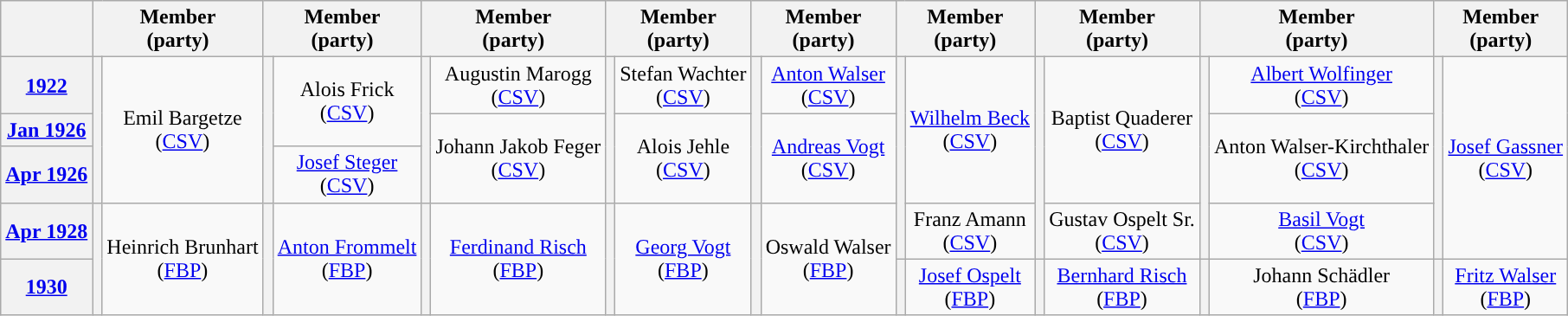<table class="wikitable" style="text-align:center">
<tr>
<th></th>
<th colspan=2>Member<br>(party)</th>
<th colspan=2>Member<br>(party)</th>
<th colspan=2>Member<br>(party)</th>
<th colspan=2>Member<br>(party)</th>
<th colspan=2>Member<br>(party)</th>
<th colspan=2>Member<br>(party)</th>
<th colspan=2>Member<br>(party)</th>
<th colspan=2>Member<br>(party)</th>
<th colspan=2>Member<br>(party)</th>
</tr>
<tr>
<th><a href='#'>1922</a></th>
<th rowspan=3 style="background-color: "></th>
<td rowspan=3>Emil Bargetze<br>(<a href='#'>CSV</a>)</td>
<th rowspan=3 style="background-color: "></th>
<td rowspan=2>Alois Frick<br>(<a href='#'>CSV</a>)</td>
<th rowspan=3 style="background-color: "></th>
<td rowspan=1>Augustin Marogg<br>(<a href='#'>CSV</a>)</td>
<th rowspan=3 style="background-color: "></th>
<td rowspan=1>Stefan Wachter<br>(<a href='#'>CSV</a>)</td>
<th rowspan=3 style="background-color: "></th>
<td rowspan=1><a href='#'>Anton Walser</a><br>(<a href='#'>CSV</a>)</td>
<th rowspan=4 style="background-color: "></th>
<td rowspan=3><a href='#'>Wilhelm Beck</a><br>(<a href='#'>CSV</a>)</td>
<th rowspan=4 style="background-color: "></th>
<td rowspan=3>Baptist Quaderer<br>(<a href='#'>CSV</a>)</td>
<th rowspan=4 style="background-color: "></th>
<td rowspan=1><a href='#'>Albert Wolfinger</a><br>(<a href='#'>CSV</a>)</td>
<th rowspan=4 style="background-color: "></th>
<td rowspan=4><a href='#'>Josef Gassner</a><br>(<a href='#'>CSV</a>)</td>
</tr>
<tr>
<th><a href='#'>Jan 1926</a></th>
<td rowspan=2>Johann Jakob Feger<br>(<a href='#'>CSV</a>)</td>
<td rowspan=2>Alois Jehle<br>(<a href='#'>CSV</a>)</td>
<td rowspan=2><a href='#'>Andreas Vogt</a><br>(<a href='#'>CSV</a>)</td>
<td rowspan=2>Anton Walser-Kirchthaler<br>(<a href='#'>CSV</a>)</td>
</tr>
<tr>
<th><a href='#'>Apr 1926</a></th>
<td rowspan=1><a href='#'>Josef Steger</a><br>(<a href='#'>CSV</a>)</td>
</tr>
<tr>
<th><a href='#'>Apr 1928</a></th>
<th rowspan=2 style="background-color: "></th>
<td rowspan=2>Heinrich Brunhart<br>(<a href='#'>FBP</a>)</td>
<th rowspan=2 style="background-color: "></th>
<td rowspan=2><a href='#'>Anton Frommelt</a><br>(<a href='#'>FBP</a>)</td>
<th rowspan=2 style="background-color: "></th>
<td rowspan=2><a href='#'>Ferdinand Risch</a><br>(<a href='#'>FBP</a>)</td>
<th rowspan=2 style="background-color: "></th>
<td rowspan=2><a href='#'>Georg Vogt</a><br>(<a href='#'>FBP</a>)</td>
<th rowspan=2 style="background-color: "></th>
<td rowspan=2>Oswald Walser<br>(<a href='#'>FBP</a>)</td>
<td rowspan=1>Franz Amann<br>(<a href='#'>CSV</a>)</td>
<td rowspan=1>Gustav Ospelt Sr.<br>(<a href='#'>CSV</a>)</td>
<td rowspan=1><a href='#'>Basil Vogt</a><br>(<a href='#'>CSV</a>)</td>
</tr>
<tr>
<th><a href='#'>1930</a></th>
<th rowspan=1 style="background-color: "></th>
<td rowspan=1><a href='#'>Josef Ospelt</a><br>(<a href='#'>FBP</a>)</td>
<th rowspan=1 style="background-color: "></th>
<td rowspan=1><a href='#'>Bernhard Risch</a><br>(<a href='#'>FBP</a>)</td>
<th rowspan=1 style="background-color: "></th>
<td rowspan=1>Johann Schädler<br>(<a href='#'>FBP</a>)</td>
<th rowspan=1 style="background-color: "></th>
<td rowspan=1><a href='#'>Fritz Walser</a><br>(<a href='#'>FBP</a>)</td>
</tr>
</table>
